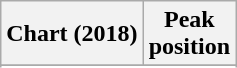<table class="wikitable sortable plainrowheaders" style="text-align:center">
<tr>
<th scope="col">Chart (2018)</th>
<th scope="col">Peak<br> position</th>
</tr>
<tr>
</tr>
<tr>
</tr>
<tr>
</tr>
<tr>
</tr>
<tr>
</tr>
</table>
